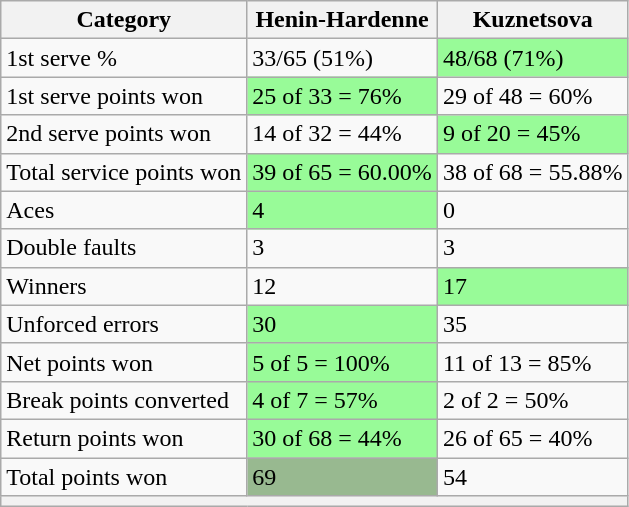<table class="wikitable">
<tr>
<th>Category</th>
<th> Henin-Hardenne</th>
<th> Kuznetsova</th>
</tr>
<tr>
<td>1st serve %</td>
<td>33/65 (51%)</td>
<td bgcolor=98FB98>48/68 (71%)</td>
</tr>
<tr>
<td>1st serve points won</td>
<td bgcolor=98FB98>25 of 33 = 76%</td>
<td>29 of 48 = 60%</td>
</tr>
<tr>
<td>2nd serve points won</td>
<td>14 of 32 = 44%</td>
<td bgcolor=98FB98>9 of 20 = 45%</td>
</tr>
<tr>
<td>Total service points won</td>
<td bgcolor=98FB98>39 of 65 = 60.00%</td>
<td>38 of 68 = 55.88%</td>
</tr>
<tr>
<td>Aces</td>
<td bgcolor=98FB98>4</td>
<td>0</td>
</tr>
<tr>
<td>Double faults</td>
<td>3</td>
<td>3</td>
</tr>
<tr>
<td>Winners</td>
<td>12</td>
<td bgcolor=98FB98>17</td>
</tr>
<tr>
<td>Unforced errors</td>
<td bgcolor=98FB98>30</td>
<td>35</td>
</tr>
<tr>
<td>Net points won</td>
<td bgcolor=98FB98>5 of 5 = 100%</td>
<td>11 of 13 = 85%</td>
</tr>
<tr>
<td>Break points converted</td>
<td bgcolor=98FB98>4 of 7 = 57%</td>
<td>2 of 2 = 50%</td>
</tr>
<tr>
<td>Return points won</td>
<td bgcolor=98FB98>30 of 68 = 44%</td>
<td>26 of 65 = 40%</td>
</tr>
<tr>
<td>Total points won</td>
<td bgcolor=98FB989>69</td>
<td>54</td>
</tr>
<tr>
<th colspan=3></th>
</tr>
</table>
